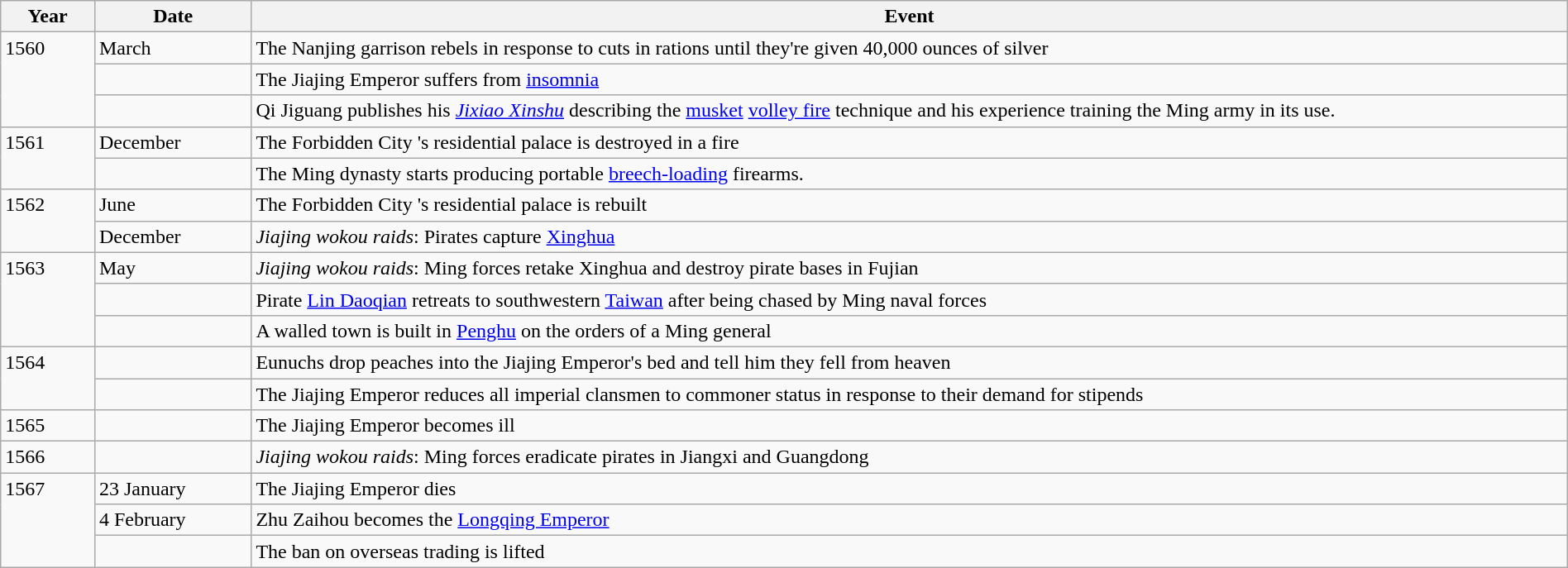<table class="wikitable" width="100%">
<tr>
<th style="width:6%">Year</th>
<th style="width:10%">Date</th>
<th>Event</th>
</tr>
<tr>
<td rowspan="3" valign="top">1560</td>
<td>March</td>
<td>The Nanjing garrison rebels in response to cuts in rations until they're given 40,000 ounces of silver</td>
</tr>
<tr>
<td></td>
<td>The Jiajing Emperor suffers from <a href='#'>insomnia</a></td>
</tr>
<tr>
<td></td>
<td>Qi Jiguang publishes his <em><a href='#'>Jixiao Xinshu</a></em> describing the <a href='#'>musket</a> <a href='#'>volley fire</a> technique and his experience training the Ming army in its use.</td>
</tr>
<tr>
<td rowspan="2" valign="top">1561</td>
<td>December</td>
<td>The Forbidden City 's residential palace is destroyed in a fire</td>
</tr>
<tr>
<td></td>
<td>The Ming dynasty starts producing portable <a href='#'>breech-loading</a> firearms.</td>
</tr>
<tr>
<td rowspan="2" valign="top">1562</td>
<td>June</td>
<td>The Forbidden City 's residential palace is rebuilt</td>
</tr>
<tr>
<td>December</td>
<td><em>Jiajing wokou raids</em>: Pirates capture <a href='#'>Xinghua</a></td>
</tr>
<tr>
<td rowspan="3" valign="top">1563</td>
<td>May</td>
<td><em>Jiajing wokou raids</em>: Ming forces retake Xinghua and destroy pirate bases in Fujian</td>
</tr>
<tr>
<td></td>
<td>Pirate <a href='#'>Lin Daoqian</a> retreats to southwestern <a href='#'>Taiwan</a> after being chased by Ming naval forces</td>
</tr>
<tr>
<td></td>
<td>A walled town is built in <a href='#'>Penghu</a> on the orders of a Ming general</td>
</tr>
<tr>
<td rowspan="2" valign="top">1564</td>
<td></td>
<td>Eunuchs drop peaches into the Jiajing Emperor's bed and tell him they fell from heaven</td>
</tr>
<tr>
<td></td>
<td>The Jiajing Emperor reduces all imperial clansmen to commoner status in response to their demand for stipends</td>
</tr>
<tr>
<td>1565</td>
<td></td>
<td>The Jiajing Emperor becomes ill</td>
</tr>
<tr>
<td>1566</td>
<td></td>
<td><em>Jiajing wokou raids</em>: Ming forces eradicate pirates in Jiangxi and Guangdong</td>
</tr>
<tr>
<td rowspan="3" valign="top">1567</td>
<td>23 January</td>
<td>The Jiajing Emperor dies</td>
</tr>
<tr>
<td>4 February</td>
<td>Zhu Zaihou becomes the <a href='#'>Longqing Emperor</a></td>
</tr>
<tr>
<td></td>
<td>The ban on overseas trading is lifted</td>
</tr>
</table>
